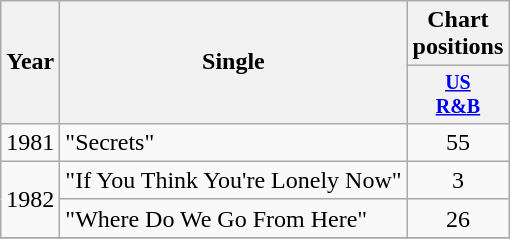<table class="wikitable" style="text-align:center;">
<tr>
<th rowspan="2">Year</th>
<th rowspan="2">Single</th>
<th colspan="1">Chart positions</th>
</tr>
<tr style="font-size:smaller;">
<th width="40"><a href='#'>US<br>R&B</a></th>
</tr>
<tr>
<td rowspan="1">1981</td>
<td align="left">"Secrets"</td>
<td>55</td>
</tr>
<tr>
<td rowspan="2">1982</td>
<td align="left">"If You Think You're Lonely Now"</td>
<td>3</td>
</tr>
<tr>
<td align="left">"Where Do We Go From Here"</td>
<td>26</td>
</tr>
<tr>
</tr>
</table>
